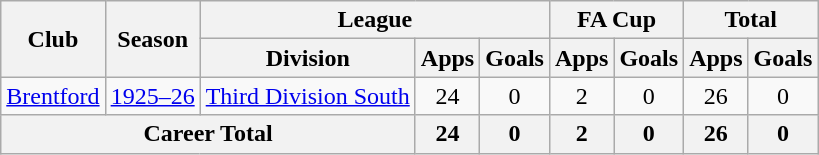<table class="wikitable" style="text-align: center;">
<tr>
<th rowspan="2">Club</th>
<th rowspan="2">Season</th>
<th colspan="3">League</th>
<th colspan="2">FA Cup</th>
<th colspan="2">Total</th>
</tr>
<tr>
<th>Division</th>
<th>Apps</th>
<th>Goals</th>
<th>Apps</th>
<th>Goals</th>
<th>Apps</th>
<th>Goals</th>
</tr>
<tr>
<td><a href='#'>Brentford</a></td>
<td><a href='#'>1925–26</a></td>
<td><a href='#'>Third Division South</a></td>
<td>24</td>
<td>0</td>
<td>2</td>
<td>0</td>
<td>26</td>
<td>0</td>
</tr>
<tr>
<th colspan="3">Career Total</th>
<th>24</th>
<th>0</th>
<th>2</th>
<th>0</th>
<th>26</th>
<th>0</th>
</tr>
</table>
